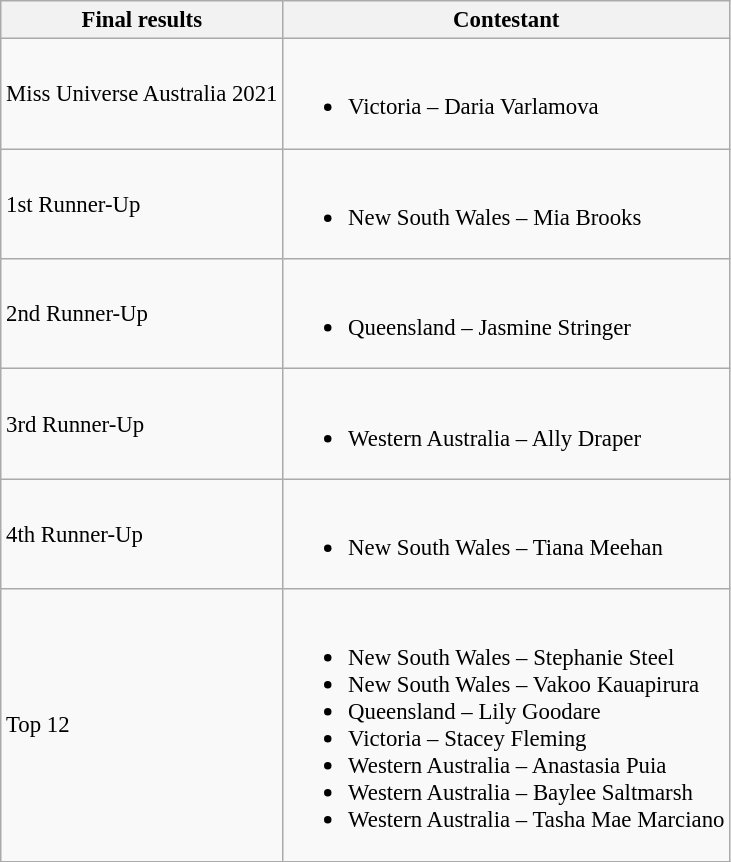<table class="wikitable sortable" style="font-size: 95%;">
<tr>
<th>Final results</th>
<th>Contestant</th>
</tr>
<tr>
<td>Miss Universe Australia 2021</td>
<td><br><ul><li>Victoria –  Daria Varlamova</li></ul></td>
</tr>
<tr>
<td>1st Runner-Up</td>
<td><br><ul><li>New South Wales – Mia Brooks</li></ul></td>
</tr>
<tr>
<td>2nd Runner-Up</td>
<td><br><ul><li>Queensland – Jasmine Stringer</li></ul></td>
</tr>
<tr>
<td>3rd Runner-Up</td>
<td><br><ul><li>Western Australia – Ally Draper</li></ul></td>
</tr>
<tr>
<td>4th Runner-Up</td>
<td><br><ul><li>New South Wales – Tiana Meehan</li></ul></td>
</tr>
<tr>
<td>Top 12</td>
<td><br><ul><li>New South Wales – Stephanie Steel</li><li>New South Wales – Vakoo Kauapirura</li><li>Queensland – Lily Goodare</li><li>Victoria – Stacey Fleming</li><li>Western Australia – Anastasia Puia</li><li>Western Australia – Baylee Saltmarsh</li><li>Western Australia – Tasha Mae Marciano</li></ul></td>
</tr>
</table>
